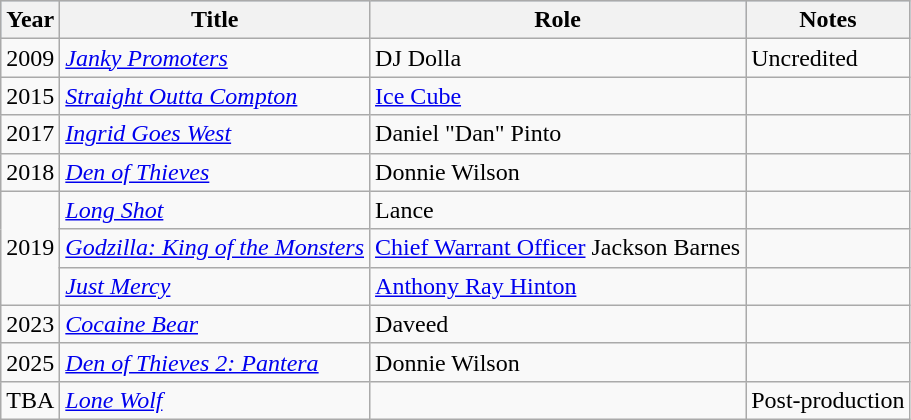<table class="wikitable sortable">
<tr style="background:#b0c4de; text-align:center;">
<th>Year</th>
<th>Title</th>
<th>Role</th>
<th>Notes</th>
</tr>
<tr>
<td>2009</td>
<td><em><a href='#'>Janky Promoters</a></em></td>
<td>DJ Dolla</td>
<td>Uncredited</td>
</tr>
<tr>
<td>2015</td>
<td><em><a href='#'>Straight Outta Compton</a></em></td>
<td><a href='#'>Ice Cube</a></td>
<td></td>
</tr>
<tr>
<td>2017</td>
<td><em><a href='#'>Ingrid Goes West</a></em></td>
<td>Daniel "Dan" Pinto</td>
<td></td>
</tr>
<tr>
<td>2018</td>
<td><em><a href='#'>Den of Thieves</a></em></td>
<td>Donnie Wilson</td>
<td></td>
</tr>
<tr>
<td rowspan="3">2019</td>
<td><em><a href='#'>Long Shot</a></em></td>
<td>Lance</td>
<td></td>
</tr>
<tr>
<td><em><a href='#'>Godzilla: King of the Monsters</a></em></td>
<td><a href='#'>Chief Warrant Officer</a> Jackson Barnes</td>
<td></td>
</tr>
<tr>
<td><em><a href='#'>Just Mercy</a></em></td>
<td><a href='#'>Anthony Ray Hinton</a></td>
<td></td>
</tr>
<tr>
<td>2023</td>
<td><em><a href='#'>Cocaine Bear</a></em></td>
<td>Daveed</td>
<td></td>
</tr>
<tr>
<td>2025</td>
<td><em><a href='#'>Den of Thieves 2: Pantera</a></em></td>
<td>Donnie Wilson</td>
<td></td>
</tr>
<tr>
<td>TBA</td>
<td><em><a href='#'>Lone Wolf</a></em></td>
<td></td>
<td>Post-production</td>
</tr>
</table>
